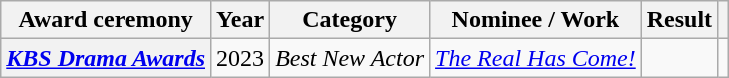<table class="wikitable plainrowheaders sortable">
<tr>
<th scope="col">Award ceremony</th>
<th scope="col">Year</th>
<th scope="col">Category</th>
<th scope="col">Nominee / Work</th>
<th scope="col">Result</th>
<th scope="col" class="unsortable"></th>
</tr>
<tr>
<th scope="row"><em><a href='#'>KBS Drama Awards</a></em></th>
<td>2023</td>
<td><em>Best New Actor</em></td>
<td><em><a href='#'>The Real Has Come!</a></em></td>
<td></td>
<td></td>
</tr>
</table>
